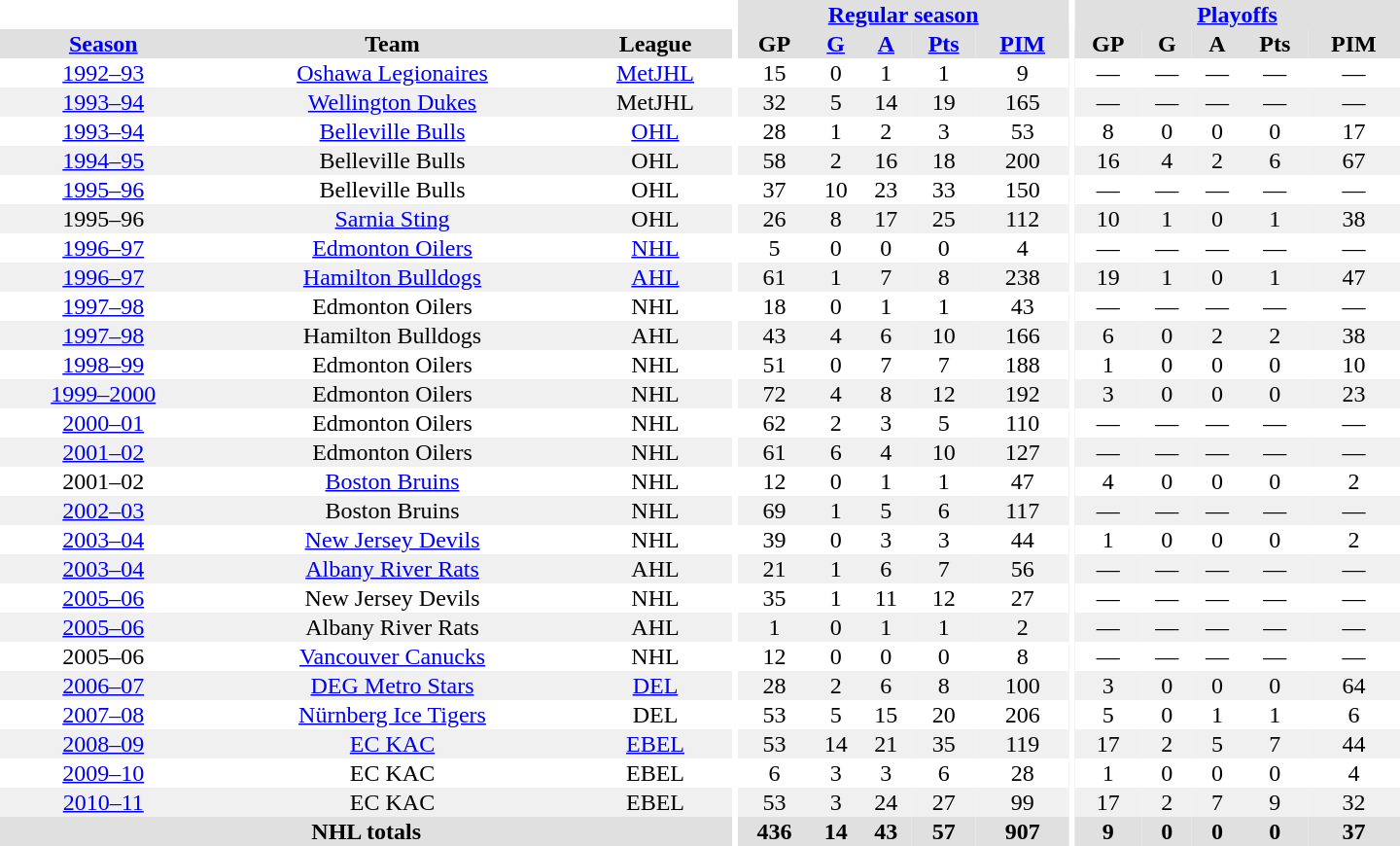<table border="0" cellpadding="1" cellspacing="0" style="text-align:center; width:60em">
<tr bgcolor="#e0e0e0">
<th colspan="3" bgcolor="#ffffff"></th>
<th rowspan="99" bgcolor="#ffffff"></th>
<th colspan="5"><a href='#'>Regular season</a></th>
<th rowspan="99" bgcolor="#ffffff"></th>
<th colspan="5"><a href='#'>Playoffs</a></th>
</tr>
<tr bgcolor="#e0e0e0">
<th><a href='#'>Season</a></th>
<th>Team</th>
<th>League</th>
<th>GP</th>
<th><a href='#'>G</a></th>
<th><a href='#'>A</a></th>
<th><a href='#'>Pts</a></th>
<th><a href='#'>PIM</a></th>
<th>GP</th>
<th>G</th>
<th>A</th>
<th>Pts</th>
<th>PIM</th>
</tr>
<tr>
<td><a href='#'>1992–93</a></td>
<td><a href='#'>Oshawa Legionaires</a></td>
<td><a href='#'>MetJHL</a></td>
<td>15</td>
<td>0</td>
<td>1</td>
<td>1</td>
<td>9</td>
<td>—</td>
<td>—</td>
<td>—</td>
<td>—</td>
<td>—</td>
</tr>
<tr bgcolor="#f0f0f0">
<td><a href='#'>1993–94</a></td>
<td><a href='#'>Wellington Dukes</a></td>
<td>MetJHL</td>
<td>32</td>
<td>5</td>
<td>14</td>
<td>19</td>
<td>165</td>
<td>—</td>
<td>—</td>
<td>—</td>
<td>—</td>
<td>—</td>
</tr>
<tr>
<td><a href='#'>1993–94</a></td>
<td><a href='#'>Belleville Bulls</a></td>
<td><a href='#'>OHL</a></td>
<td>28</td>
<td>1</td>
<td>2</td>
<td>3</td>
<td>53</td>
<td>8</td>
<td>0</td>
<td>0</td>
<td>0</td>
<td>17</td>
</tr>
<tr bgcolor="#f0f0f0">
<td><a href='#'>1994–95</a></td>
<td>Belleville Bulls</td>
<td>OHL</td>
<td>58</td>
<td>2</td>
<td>16</td>
<td>18</td>
<td>200</td>
<td>16</td>
<td>4</td>
<td>2</td>
<td>6</td>
<td>67</td>
</tr>
<tr>
<td><a href='#'>1995–96</a></td>
<td>Belleville Bulls</td>
<td>OHL</td>
<td>37</td>
<td>10</td>
<td>23</td>
<td>33</td>
<td>150</td>
<td>—</td>
<td>—</td>
<td>—</td>
<td>—</td>
<td>—</td>
</tr>
<tr bgcolor="#f0f0f0">
<td>1995–96</td>
<td><a href='#'>Sarnia Sting</a></td>
<td>OHL</td>
<td>26</td>
<td>8</td>
<td>17</td>
<td>25</td>
<td>112</td>
<td>10</td>
<td>1</td>
<td>0</td>
<td>1</td>
<td>38</td>
</tr>
<tr>
<td><a href='#'>1996–97</a></td>
<td><a href='#'>Edmonton Oilers</a></td>
<td><a href='#'>NHL</a></td>
<td>5</td>
<td>0</td>
<td>0</td>
<td>0</td>
<td>4</td>
<td>—</td>
<td>—</td>
<td>—</td>
<td>—</td>
<td>—</td>
</tr>
<tr bgcolor="#f0f0f0">
<td><a href='#'>1996–97</a></td>
<td><a href='#'>Hamilton Bulldogs</a></td>
<td><a href='#'>AHL</a></td>
<td>61</td>
<td>1</td>
<td>7</td>
<td>8</td>
<td>238</td>
<td>19</td>
<td>1</td>
<td>0</td>
<td>1</td>
<td>47</td>
</tr>
<tr>
<td><a href='#'>1997–98</a></td>
<td>Edmonton Oilers</td>
<td>NHL</td>
<td>18</td>
<td>0</td>
<td>1</td>
<td>1</td>
<td>43</td>
<td>—</td>
<td>—</td>
<td>—</td>
<td>—</td>
<td>—</td>
</tr>
<tr bgcolor="#f0f0f0">
<td><a href='#'>1997–98</a></td>
<td>Hamilton Bulldogs</td>
<td>AHL</td>
<td>43</td>
<td>4</td>
<td>6</td>
<td>10</td>
<td>166</td>
<td>6</td>
<td>0</td>
<td>2</td>
<td>2</td>
<td>38</td>
</tr>
<tr>
<td><a href='#'>1998–99</a></td>
<td>Edmonton Oilers</td>
<td>NHL</td>
<td>51</td>
<td>0</td>
<td>7</td>
<td>7</td>
<td>188</td>
<td>1</td>
<td>0</td>
<td>0</td>
<td>0</td>
<td>10</td>
</tr>
<tr bgcolor="#f0f0f0">
<td><a href='#'>1999–2000</a></td>
<td>Edmonton Oilers</td>
<td>NHL</td>
<td>72</td>
<td>4</td>
<td>8</td>
<td>12</td>
<td>192</td>
<td>3</td>
<td>0</td>
<td>0</td>
<td>0</td>
<td>23</td>
</tr>
<tr>
<td><a href='#'>2000–01</a></td>
<td>Edmonton Oilers</td>
<td>NHL</td>
<td>62</td>
<td>2</td>
<td>3</td>
<td>5</td>
<td>110</td>
<td>—</td>
<td>—</td>
<td>—</td>
<td>—</td>
<td>—</td>
</tr>
<tr bgcolor="#f0f0f0">
<td><a href='#'>2001–02</a></td>
<td>Edmonton Oilers</td>
<td>NHL</td>
<td>61</td>
<td>6</td>
<td>4</td>
<td>10</td>
<td>127</td>
<td>—</td>
<td>—</td>
<td>—</td>
<td>—</td>
<td>—</td>
</tr>
<tr>
<td>2001–02</td>
<td><a href='#'>Boston Bruins</a></td>
<td>NHL</td>
<td>12</td>
<td>0</td>
<td>1</td>
<td>1</td>
<td>47</td>
<td>4</td>
<td>0</td>
<td>0</td>
<td>0</td>
<td>2</td>
</tr>
<tr bgcolor="#f0f0f0">
<td><a href='#'>2002–03</a></td>
<td>Boston Bruins</td>
<td>NHL</td>
<td>69</td>
<td>1</td>
<td>5</td>
<td>6</td>
<td>117</td>
<td>—</td>
<td>—</td>
<td>—</td>
<td>—</td>
<td>—</td>
</tr>
<tr>
<td><a href='#'>2003–04</a></td>
<td><a href='#'>New Jersey Devils</a></td>
<td>NHL</td>
<td>39</td>
<td>0</td>
<td>3</td>
<td>3</td>
<td>44</td>
<td>1</td>
<td>0</td>
<td>0</td>
<td>0</td>
<td>2</td>
</tr>
<tr bgcolor="#f0f0f0">
<td><a href='#'>2003–04</a></td>
<td><a href='#'>Albany River Rats</a></td>
<td>AHL</td>
<td>21</td>
<td>1</td>
<td>6</td>
<td>7</td>
<td>56</td>
<td>—</td>
<td>—</td>
<td>—</td>
<td>—</td>
<td>—</td>
</tr>
<tr>
<td><a href='#'>2005–06</a></td>
<td>New Jersey Devils</td>
<td>NHL</td>
<td>35</td>
<td>1</td>
<td>11</td>
<td>12</td>
<td>27</td>
<td>—</td>
<td>—</td>
<td>—</td>
<td>—</td>
<td>—</td>
</tr>
<tr bgcolor="#f0f0f0">
<td><a href='#'>2005–06</a></td>
<td>Albany River Rats</td>
<td>AHL</td>
<td>1</td>
<td>0</td>
<td>1</td>
<td>1</td>
<td>2</td>
<td>—</td>
<td>—</td>
<td>—</td>
<td>—</td>
<td>—</td>
</tr>
<tr>
<td>2005–06</td>
<td><a href='#'>Vancouver Canucks</a></td>
<td>NHL</td>
<td>12</td>
<td>0</td>
<td>0</td>
<td>0</td>
<td>8</td>
<td>—</td>
<td>—</td>
<td>—</td>
<td>—</td>
<td>—</td>
</tr>
<tr bgcolor="#f0f0f0">
<td><a href='#'>2006–07</a></td>
<td><a href='#'>DEG Metro Stars</a></td>
<td><a href='#'>DEL</a></td>
<td>28</td>
<td>2</td>
<td>6</td>
<td>8</td>
<td>100</td>
<td>3</td>
<td>0</td>
<td>0</td>
<td>0</td>
<td>64</td>
</tr>
<tr>
<td><a href='#'>2007–08</a></td>
<td><a href='#'>Nürnberg Ice Tigers</a></td>
<td>DEL</td>
<td>53</td>
<td>5</td>
<td>15</td>
<td>20</td>
<td>206</td>
<td>5</td>
<td>0</td>
<td>1</td>
<td>1</td>
<td>6</td>
</tr>
<tr bgcolor="#f0f0f0">
<td><a href='#'>2008–09</a></td>
<td><a href='#'>EC KAC</a></td>
<td><a href='#'>EBEL</a></td>
<td>53</td>
<td>14</td>
<td>21</td>
<td>35</td>
<td>119</td>
<td>17</td>
<td>2</td>
<td>5</td>
<td>7</td>
<td>44</td>
</tr>
<tr>
<td><a href='#'>2009–10</a></td>
<td>EC KAC</td>
<td>EBEL</td>
<td>6</td>
<td>3</td>
<td>3</td>
<td>6</td>
<td>28</td>
<td>1</td>
<td>0</td>
<td>0</td>
<td>0</td>
<td>4</td>
</tr>
<tr bgcolor="#f0f0f0">
<td><a href='#'>2010–11</a></td>
<td>EC KAC</td>
<td>EBEL</td>
<td>53</td>
<td>3</td>
<td>24</td>
<td>27</td>
<td>99</td>
<td>17</td>
<td>2</td>
<td>7</td>
<td>9</td>
<td>32</td>
</tr>
<tr bgcolor="#e0e0e0">
<th colspan="3">NHL totals</th>
<th>436</th>
<th>14</th>
<th>43</th>
<th>57</th>
<th>907</th>
<th>9</th>
<th>0</th>
<th>0</th>
<th>0</th>
<th>37</th>
</tr>
</table>
